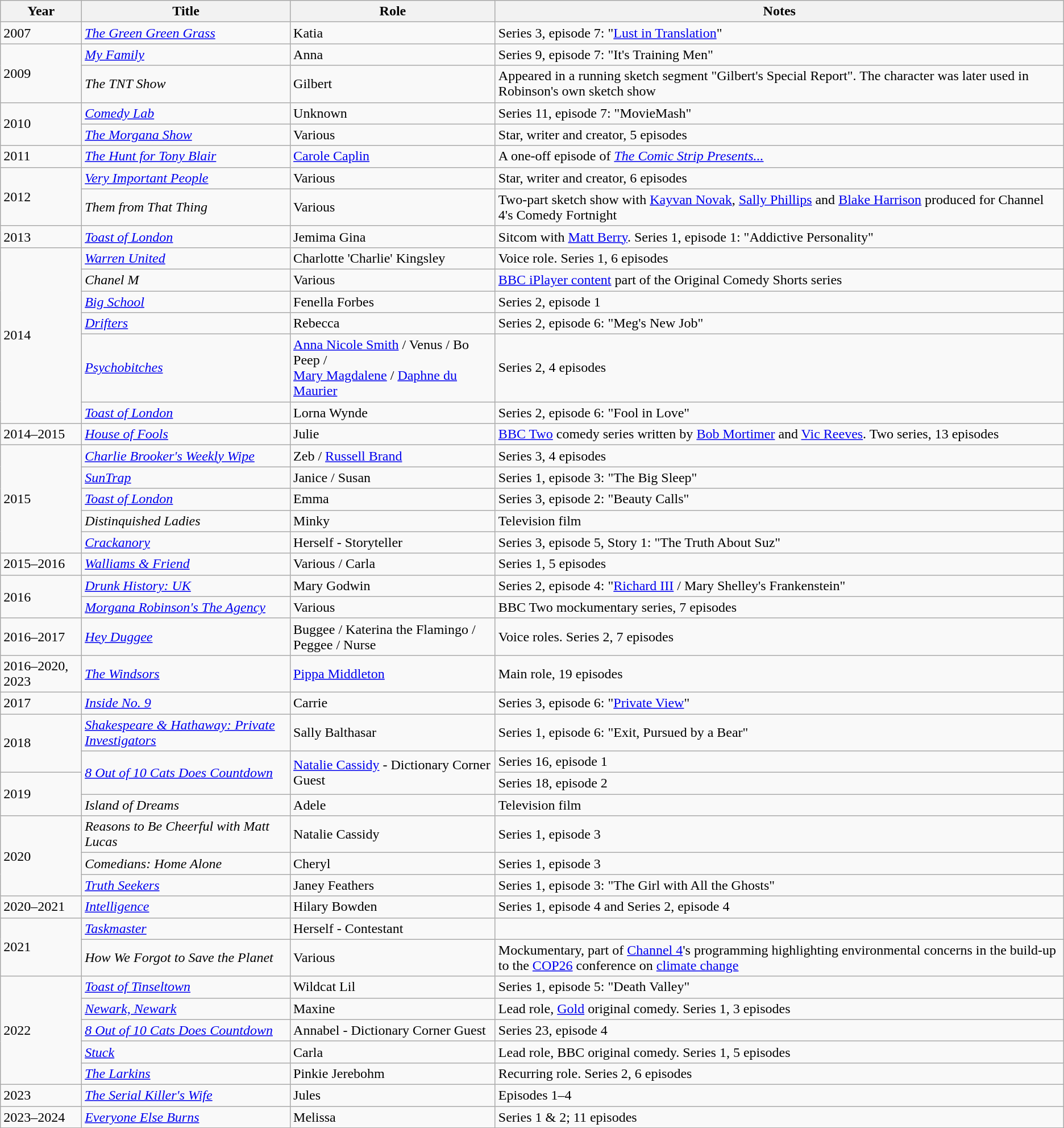<table class="wikitable">
<tr>
<th>Year</th>
<th>Title</th>
<th>Role</th>
<th>Notes</th>
</tr>
<tr>
<td>2007</td>
<td><em><a href='#'>The Green Green Grass</a></em></td>
<td>Katia</td>
<td>Series 3, episode 7: "<a href='#'>Lust in Translation</a>"</td>
</tr>
<tr>
<td rowspan=2>2009</td>
<td><em><a href='#'>My Family</a></em></td>
<td>Anna</td>
<td>Series 9, episode 7: "It's Training Men"</td>
</tr>
<tr>
<td><em>The TNT Show</em></td>
<td>Gilbert</td>
<td>Appeared in a running sketch segment "Gilbert's Special Report". The character was later used in Robinson's own sketch show</td>
</tr>
<tr>
<td rowspan=2>2010</td>
<td><em><a href='#'>Comedy Lab</a></em></td>
<td>Unknown</td>
<td>Series 11, episode 7: "MovieMash"</td>
</tr>
<tr>
<td><em><a href='#'>The Morgana Show</a></em></td>
<td>Various</td>
<td>Star, writer and creator, 5 episodes</td>
</tr>
<tr>
<td>2011</td>
<td><em><a href='#'>The Hunt for Tony Blair</a></em></td>
<td><a href='#'>Carole Caplin</a></td>
<td>A one-off episode of <em><a href='#'>The Comic Strip Presents...</a></em></td>
</tr>
<tr>
<td rowspan=2>2012</td>
<td><em><a href='#'>Very Important People</a></em></td>
<td>Various</td>
<td>Star, writer and creator, 6 episodes</td>
</tr>
<tr>
<td><em>Them from That Thing</em> </td>
<td>Various</td>
<td>Two-part sketch show with <a href='#'>Kayvan Novak</a>, <a href='#'>Sally Phillips</a> and <a href='#'>Blake Harrison</a> produced for Channel 4's Comedy Fortnight</td>
</tr>
<tr>
<td>2013</td>
<td><em><a href='#'>Toast of London</a></em> </td>
<td>Jemima Gina</td>
<td>Sitcom with <a href='#'>Matt Berry</a>. Series 1, episode 1: "Addictive Personality"</td>
</tr>
<tr>
<td rowspan=6>2014</td>
<td><em><a href='#'>Warren United</a></em></td>
<td>Charlotte 'Charlie' Kingsley</td>
<td>Voice role. Series 1, 6 episodes</td>
</tr>
<tr>
<td><em>Chanel M</em></td>
<td>Various</td>
<td><a href='#'>BBC iPlayer content</a> part of the Original Comedy Shorts series</td>
</tr>
<tr>
<td><em><a href='#'>Big School</a></em></td>
<td>Fenella Forbes</td>
<td>Series 2, episode 1</td>
</tr>
<tr>
<td><em><a href='#'>Drifters</a></em></td>
<td>Rebecca</td>
<td>Series 2, episode 6: "Meg's New Job"</td>
</tr>
<tr>
<td><em><a href='#'>Psychobitches</a></em></td>
<td><a href='#'>Anna Nicole Smith</a> / Venus / Bo Peep /<br><a href='#'>Mary Magdalene</a> / <a href='#'>Daphne du Maurier</a></td>
<td>Series 2, 4 episodes</td>
</tr>
<tr>
<td><em><a href='#'>Toast of London</a></em> </td>
<td>Lorna Wynde</td>
<td>Series 2, episode 6: "Fool in Love"</td>
</tr>
<tr>
<td>2014–2015</td>
<td><em><a href='#'>House of Fools</a></em></td>
<td>Julie</td>
<td><a href='#'>BBC Two</a> comedy series written by <a href='#'>Bob Mortimer</a> and <a href='#'>Vic Reeves</a>. Two series, 13 episodes</td>
</tr>
<tr>
<td rowspan=5>2015</td>
<td><em><a href='#'>Charlie Brooker's Weekly Wipe</a></em> </td>
<td>Zeb / <a href='#'>Russell Brand</a></td>
<td>Series 3, 4 episodes</td>
</tr>
<tr>
<td><em><a href='#'>SunTrap</a></em></td>
<td>Janice / Susan</td>
<td>Series 1, episode 3: "The Big Sleep"</td>
</tr>
<tr>
<td><em><a href='#'>Toast of London</a></em> </td>
<td>Emma</td>
<td>Series 3, episode 2: "Beauty Calls"</td>
</tr>
<tr>
<td><em>Distinquished Ladies</em></td>
<td>Minky</td>
<td>Television film</td>
</tr>
<tr>
<td><em><a href='#'>Crackanory</a></em></td>
<td>Herself - Storyteller</td>
<td>Series 3, episode 5, Story 1: "The Truth About Suz"</td>
</tr>
<tr>
<td>2015–2016</td>
<td><em><a href='#'>Walliams & Friend</a></em> </td>
<td>Various / Carla</td>
<td>Series 1, 5 episodes</td>
</tr>
<tr>
<td rowspan=2>2016</td>
<td><em><a href='#'>Drunk History: UK</a></em></td>
<td>Mary Godwin</td>
<td>Series 2, episode 4: "<a href='#'>Richard III</a> / Mary Shelley's Frankenstein"</td>
</tr>
<tr>
<td><em><a href='#'>Morgana Robinson's The Agency</a></em> </td>
<td>Various</td>
<td>BBC Two mockumentary series, 7 episodes</td>
</tr>
<tr>
<td>2016–2017</td>
<td><em><a href='#'>Hey Duggee</a></em></td>
<td>Buggee / Katerina the Flamingo / Peggee / Nurse</td>
<td>Voice roles. Series 2, 7 episodes</td>
</tr>
<tr>
<td>2016–2020, 2023</td>
<td><em><a href='#'>The Windsors</a></em></td>
<td><a href='#'>Pippa Middleton</a></td>
<td>Main role, 19 episodes</td>
</tr>
<tr>
<td>2017</td>
<td><em><a href='#'>Inside No. 9</a></em></td>
<td>Carrie</td>
<td>Series 3, episode 6: "<a href='#'>Private View</a>"</td>
</tr>
<tr>
<td rowspan=2>2018</td>
<td><em><a href='#'>Shakespeare & Hathaway: Private Investigators</a></em></td>
<td>Sally Balthasar</td>
<td>Series 1, episode 6: "Exit, Pursued by a Bear"</td>
</tr>
<tr>
<td rowspan=2><em><a href='#'>8 Out of 10 Cats Does Countdown</a></em></td>
<td rowspan=2><a href='#'>Natalie Cassidy</a> - Dictionary Corner Guest</td>
<td>Series 16, episode 1</td>
</tr>
<tr>
<td rowspan=2>2019</td>
<td>Series 18, episode 2</td>
</tr>
<tr>
<td><em>Island of Dreams</em></td>
<td>Adele</td>
<td>Television film</td>
</tr>
<tr>
<td rowspan=3>2020</td>
<td><em>Reasons to Be Cheerful with Matt Lucas</em></td>
<td>Natalie Cassidy</td>
<td>Series 1, episode 3</td>
</tr>
<tr>
<td><em>Comedians: Home Alone</em></td>
<td>Cheryl</td>
<td>Series 1, episode 3</td>
</tr>
<tr>
<td><em><a href='#'>Truth Seekers</a></em></td>
<td>Janey Feathers</td>
<td>Series 1, episode 3: "The Girl with All the Ghosts"</td>
</tr>
<tr>
<td>2020–2021</td>
<td><em><a href='#'>Intelligence</a></em></td>
<td>Hilary Bowden</td>
<td>Series 1, episode 4 and Series 2, episode 4</td>
</tr>
<tr>
<td rowspan=2>2021</td>
<td><em><a href='#'>Taskmaster</a></em></td>
<td>Herself - Contestant</td>
<td></td>
</tr>
<tr>
<td><em>How We Forgot to Save the Planet</em> </td>
<td>Various</td>
<td>Mockumentary, part of <a href='#'>Channel 4</a>'s programming highlighting environmental concerns in the build-up to the <a href='#'>COP26</a> conference on <a href='#'>climate change</a></td>
</tr>
<tr>
<td rowspan=5>2022</td>
<td><em><a href='#'>Toast of Tinseltown</a></em></td>
<td>Wildcat Lil</td>
<td>Series 1, episode 5: "Death Valley"</td>
</tr>
<tr>
<td><em><a href='#'>Newark, Newark</a></em></td>
<td>Maxine</td>
<td>Lead role, <a href='#'>Gold</a> original comedy. Series 1, 3 episodes</td>
</tr>
<tr>
<td><em><a href='#'>8 Out of 10 Cats Does Countdown</a></em></td>
<td>Annabel - Dictionary Corner Guest</td>
<td>Series 23, episode 4</td>
</tr>
<tr>
<td><em><a href='#'>Stuck</a></em> </td>
<td>Carla</td>
<td>Lead role, BBC original comedy. Series 1, 5 episodes</td>
</tr>
<tr>
<td><em><a href='#'>The Larkins</a></em></td>
<td>Pinkie Jerebohm</td>
<td>Recurring role. Series 2, 6 episodes</td>
</tr>
<tr>
<td>2023</td>
<td><em><a href='#'>The Serial Killer's Wife</a></em></td>
<td>Jules</td>
<td>Episodes 1–4</td>
</tr>
<tr>
<td>2023–2024</td>
<td><em><a href='#'>Everyone Else Burns</a></em> </td>
<td>Melissa</td>
<td>Series 1 & 2; 11 episodes</td>
</tr>
</table>
